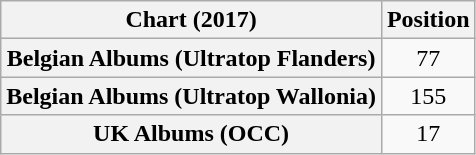<table class="wikitable sortable plainrowheaders" style="text-align:center">
<tr>
<th scope="col">Chart (2017)</th>
<th scope="col">Position</th>
</tr>
<tr>
<th scope="row">Belgian Albums (Ultratop Flanders)</th>
<td>77</td>
</tr>
<tr>
<th scope="row">Belgian Albums (Ultratop Wallonia)</th>
<td>155</td>
</tr>
<tr>
<th scope="row">UK Albums (OCC)</th>
<td>17</td>
</tr>
</table>
